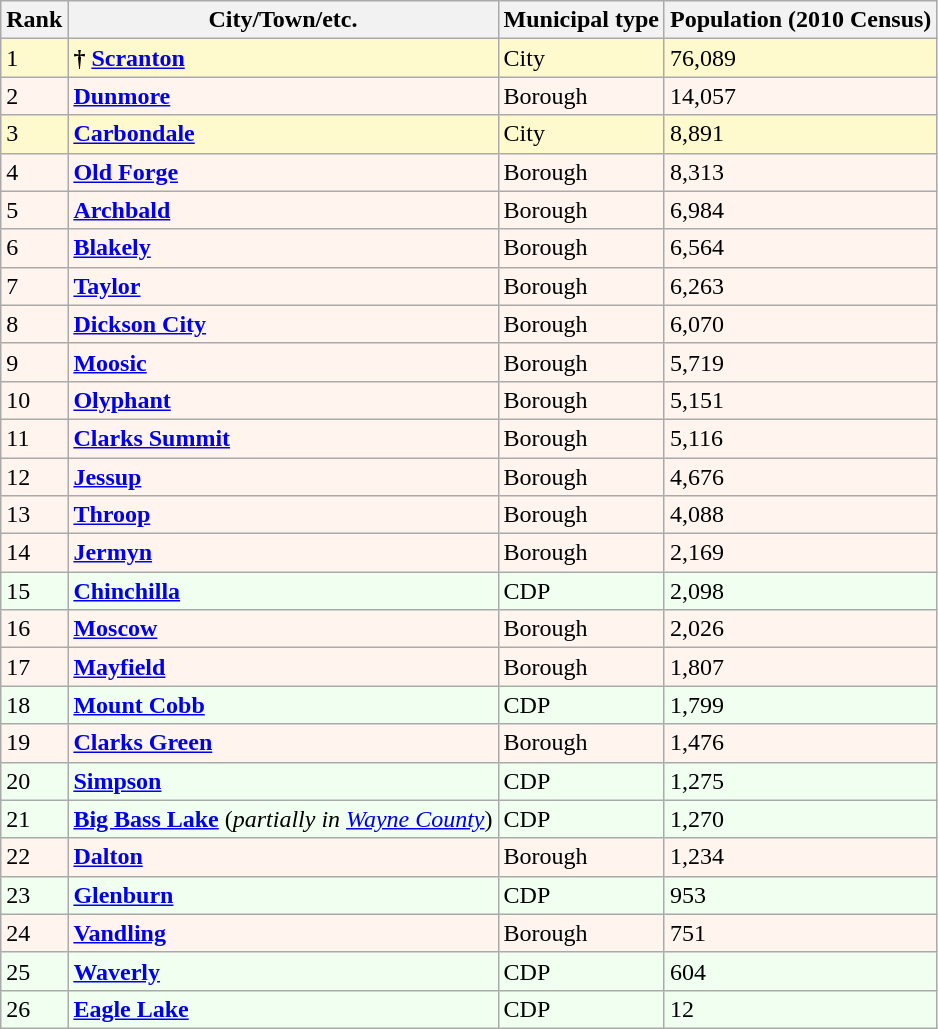<table class="wikitable sortable">
<tr>
<th>Rank</th>
<th>City/Town/etc.</th>
<th>Municipal type</th>
<th>Population (2010 Census)</th>
</tr>
<tr style="background:#fffacd;">
<td>1</td>
<td><strong>†</strong> <strong><a href='#'>Scranton</a></strong></td>
<td>City</td>
<td>76,089</td>
</tr>
<tr style="background:seaShell;">
<td>2</td>
<td><strong><a href='#'>Dunmore</a></strong></td>
<td>Borough</td>
<td>14,057</td>
</tr>
<tr style="background:#fffacd;">
<td>3</td>
<td><strong><a href='#'>Carbondale</a></strong></td>
<td>City</td>
<td>8,891</td>
</tr>
<tr style="background:seaShell;">
<td>4</td>
<td><strong><a href='#'>Old Forge</a></strong></td>
<td>Borough</td>
<td>8,313</td>
</tr>
<tr style="background:seaShell;">
<td>5</td>
<td><strong><a href='#'>Archbald</a></strong></td>
<td>Borough</td>
<td>6,984</td>
</tr>
<tr style="background:seaShell;">
<td>6</td>
<td><strong><a href='#'>Blakely</a></strong></td>
<td>Borough</td>
<td>6,564</td>
</tr>
<tr style="background:seaShell;">
<td>7</td>
<td><strong><a href='#'>Taylor</a></strong></td>
<td>Borough</td>
<td>6,263</td>
</tr>
<tr style="background:seaShell;">
<td>8</td>
<td><strong><a href='#'>Dickson City</a></strong></td>
<td>Borough</td>
<td>6,070</td>
</tr>
<tr style="background:seaShell;">
<td>9</td>
<td><strong><a href='#'>Moosic</a></strong></td>
<td>Borough</td>
<td>5,719</td>
</tr>
<tr style="background:seaShell;">
<td>10</td>
<td><strong><a href='#'>Olyphant</a></strong></td>
<td>Borough</td>
<td>5,151</td>
</tr>
<tr style="background:seaShell;">
<td>11</td>
<td><strong><a href='#'>Clarks Summit</a></strong></td>
<td>Borough</td>
<td>5,116</td>
</tr>
<tr style="background:seaShell;">
<td>12</td>
<td><strong><a href='#'>Jessup</a></strong></td>
<td>Borough</td>
<td>4,676</td>
</tr>
<tr style="background:seaShell;">
<td>13</td>
<td><strong><a href='#'>Throop</a></strong></td>
<td>Borough</td>
<td>4,088</td>
</tr>
<tr style="background:seaShell;">
<td>14</td>
<td><strong><a href='#'>Jermyn</a></strong></td>
<td>Borough</td>
<td>2,169</td>
</tr>
<tr style="background:honeyDew;">
<td>15</td>
<td><strong><a href='#'>Chinchilla</a></strong></td>
<td>CDP</td>
<td>2,098</td>
</tr>
<tr style="background:seaShell;">
<td>16</td>
<td><strong><a href='#'>Moscow</a></strong></td>
<td>Borough</td>
<td>2,026</td>
</tr>
<tr style="background:seaShell;">
<td>17</td>
<td><strong><a href='#'>Mayfield</a></strong></td>
<td>Borough</td>
<td>1,807</td>
</tr>
<tr style="background:honeyDew;">
<td>18</td>
<td><strong><a href='#'>Mount Cobb</a></strong></td>
<td>CDP</td>
<td>1,799</td>
</tr>
<tr style="background:seaShell;">
<td>19</td>
<td><strong><a href='#'>Clarks Green</a></strong></td>
<td>Borough</td>
<td>1,476</td>
</tr>
<tr style="background:honeyDew;">
<td>20</td>
<td><strong><a href='#'>Simpson</a></strong></td>
<td>CDP</td>
<td>1,275</td>
</tr>
<tr style="background:honeyDew;">
<td>21</td>
<td><strong><a href='#'>Big Bass Lake</a></strong> (<em>partially in <a href='#'>Wayne County</a></em>)</td>
<td>CDP</td>
<td>1,270</td>
</tr>
<tr style="background:seaShell;">
<td>22</td>
<td><strong><a href='#'>Dalton</a></strong></td>
<td>Borough</td>
<td>1,234</td>
</tr>
<tr style="background:honeyDew;">
<td>23</td>
<td><strong><a href='#'>Glenburn</a></strong></td>
<td>CDP</td>
<td>953</td>
</tr>
<tr style="background:seaShell;">
<td>24</td>
<td><strong><a href='#'>Vandling</a></strong></td>
<td>Borough</td>
<td>751</td>
</tr>
<tr style="background:honeyDew;">
<td>25</td>
<td><strong><a href='#'>Waverly</a></strong></td>
<td>CDP</td>
<td>604</td>
</tr>
<tr style="background:honeyDew;">
<td>26</td>
<td><strong><a href='#'>Eagle Lake</a></strong></td>
<td>CDP</td>
<td>12</td>
</tr>
</table>
